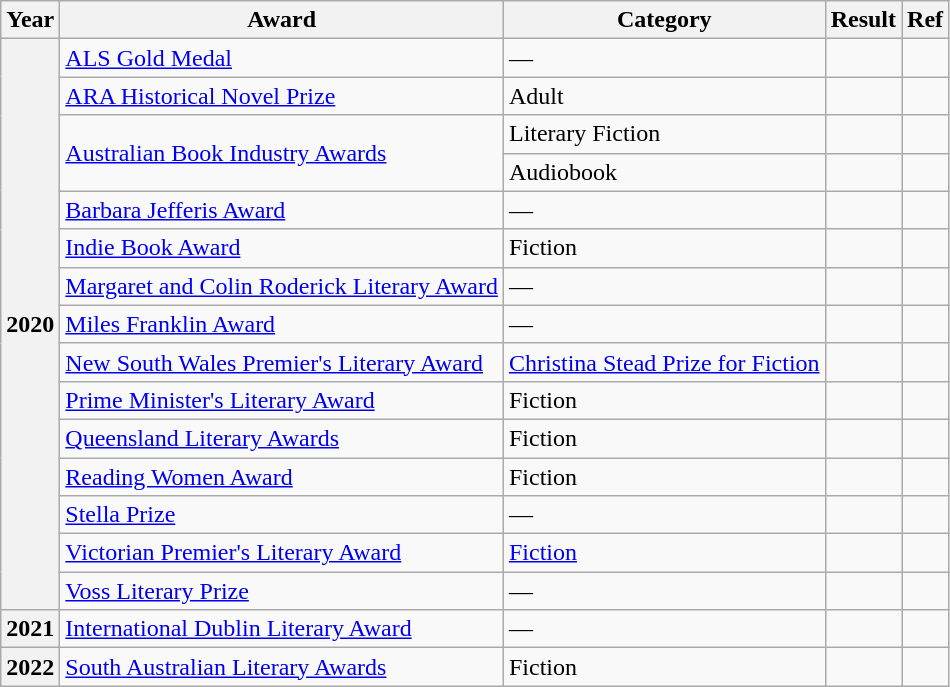<table class="wikitable sortable">
<tr>
<th>Year</th>
<th>Award</th>
<th>Category</th>
<th>Result</th>
<th>Ref</th>
</tr>
<tr>
<th rowspan=15>2020</th>
<td><a href='#'>ALS Gold Medal</a></td>
<td>—</td>
<td></td>
<td></td>
</tr>
<tr>
<td><a href='#'>ARA Historical Novel Prize</a></td>
<td>Adult</td>
<td></td>
<td></td>
</tr>
<tr>
<td rowspan="2"><a href='#'>Australian Book Industry Awards</a></td>
<td>Literary Fiction</td>
<td></td>
<td></td>
</tr>
<tr>
<td>Audiobook</td>
<td></td>
<td></td>
</tr>
<tr>
<td><a href='#'>Barbara Jefferis Award</a></td>
<td>—</td>
<td></td>
<td></td>
</tr>
<tr>
<td><a href='#'>Indie Book Award</a></td>
<td>Fiction</td>
<td></td>
<td></td>
</tr>
<tr>
<td><a href='#'>Margaret and Colin Roderick Literary Award</a></td>
<td>—</td>
<td></td>
<td></td>
</tr>
<tr>
<td><a href='#'>Miles Franklin Award</a></td>
<td>—</td>
<td></td>
<td></td>
</tr>
<tr>
<td><a href='#'>New South Wales Premier's Literary Award</a></td>
<td><a href='#'>Christina Stead Prize for Fiction</a></td>
<td></td>
<td></td>
</tr>
<tr>
<td><a href='#'>Prime Minister's Literary Award</a></td>
<td>Fiction</td>
<td></td>
<td></td>
</tr>
<tr>
<td><a href='#'>Queensland Literary Awards</a></td>
<td>Fiction</td>
<td></td>
<td></td>
</tr>
<tr>
<td><a href='#'>Reading Women Award</a></td>
<td>Fiction</td>
<td></td>
<td></td>
</tr>
<tr>
<td><a href='#'>Stella Prize</a></td>
<td>—</td>
<td></td>
<td></td>
</tr>
<tr>
<td><a href='#'>Victorian Premier's Literary Award</a></td>
<td><a href='#'>Fiction</a></td>
<td></td>
<td></td>
</tr>
<tr>
<td><a href='#'>Voss Literary Prize</a></td>
<td>—</td>
<td></td>
<td></td>
</tr>
<tr>
<th>2021</th>
<td><a href='#'>International Dublin Literary Award</a></td>
<td>—</td>
<td></td>
<td></td>
</tr>
<tr>
<th>2022</th>
<td><a href='#'>South Australian Literary Awards</a></td>
<td>Fiction</td>
<td></td>
<td></td>
</tr>
</table>
